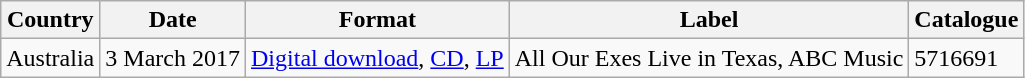<table class="wikitable">
<tr>
<th>Country</th>
<th>Date</th>
<th>Format</th>
<th>Label</th>
<th>Catalogue</th>
</tr>
<tr>
<td>Australia</td>
<td>3 March 2017</td>
<td><a href='#'>Digital download</a>, <a href='#'>CD</a>, <a href='#'>LP</a></td>
<td>All Our Exes Live in Texas, ABC Music</td>
<td>5716691</td>
</tr>
</table>
